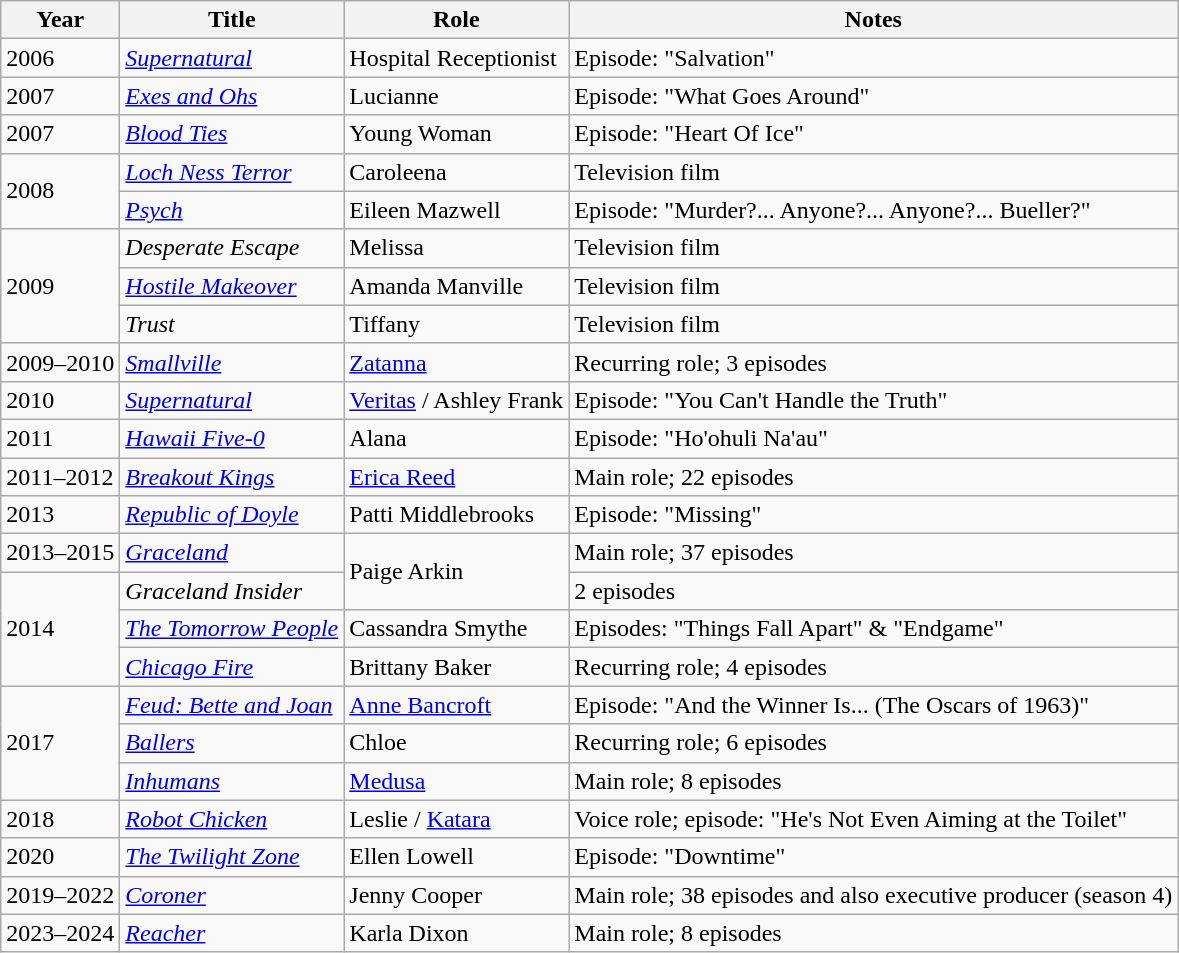<table class="wikitable sortable">
<tr>
<th>Year</th>
<th>Title</th>
<th>Role</th>
<th>Notes</th>
</tr>
<tr>
<td>2006</td>
<td><em><a href='#'>Supernatural</a></em></td>
<td>Hospital Receptionist</td>
<td>Episode: "Salvation"</td>
</tr>
<tr>
<td>2007</td>
<td><em><a href='#'>Exes and Ohs</a></em></td>
<td>Lucianne</td>
<td>Episode: "What Goes Around"</td>
</tr>
<tr>
<td>2007</td>
<td><em><a href='#'>Blood Ties</a></em></td>
<td>Young Woman</td>
<td>Episode: "Heart Of Ice"</td>
</tr>
<tr>
<td rowspan=2>2008</td>
<td><em><a href='#'>Loch Ness Terror</a></em></td>
<td>Caroleena</td>
<td>Television film</td>
</tr>
<tr>
<td><em><a href='#'>Psych</a></em></td>
<td>Eileen Mazwell</td>
<td>Episode: "Murder?... Anyone?... Anyone?... Bueller?"</td>
</tr>
<tr>
<td rowspan=3>2009</td>
<td><em>Desperate Escape</em></td>
<td>Melissa</td>
<td>Television film</td>
</tr>
<tr>
<td><em><a href='#'>Hostile Makeover</a></em></td>
<td>Amanda Manville</td>
<td>Television film</td>
</tr>
<tr>
<td><em>Trust</em></td>
<td>Tiffany</td>
<td>Television film</td>
</tr>
<tr>
<td>2009–2010</td>
<td><em><a href='#'>Smallville</a></em></td>
<td><a href='#'>Zatanna</a></td>
<td>Recurring role; 3 episodes</td>
</tr>
<tr>
<td>2010</td>
<td><em><a href='#'>Supernatural</a></em></td>
<td><a href='#'>Veritas</a> / Ashley Frank</td>
<td>Episode: "You Can't Handle the Truth"</td>
</tr>
<tr>
<td>2011</td>
<td><em><a href='#'>Hawaii Five-0</a></em></td>
<td>Alana</td>
<td>Episode: "Ho'ohuli Na'au"</td>
</tr>
<tr>
<td>2011–2012</td>
<td><em><a href='#'>Breakout Kings</a></em></td>
<td><a href='#'>Erica Reed</a></td>
<td>Main role; 22 episodes</td>
</tr>
<tr>
<td>2013</td>
<td><em><a href='#'>Republic of Doyle</a></em></td>
<td>Patti Middlebrooks</td>
<td>Episode: "Missing"</td>
</tr>
<tr>
<td>2013–2015</td>
<td><em><a href='#'>Graceland</a></em></td>
<td rowspan="2">Paige Arkin</td>
<td>Main role; 37 episodes</td>
</tr>
<tr>
<td rowspan="3">2014</td>
<td><em>Graceland Insider</em></td>
<td>2 episodes</td>
</tr>
<tr>
<td><em><a href='#'>The Tomorrow People</a></em></td>
<td>Cassandra Smythe</td>
<td>Episodes: "Things Fall Apart" & "Endgame"</td>
</tr>
<tr>
<td><em><a href='#'>Chicago Fire</a></em></td>
<td>Brittany Baker</td>
<td>Recurring role; 4 episodes</td>
</tr>
<tr>
<td rowspan=3>2017</td>
<td><em><a href='#'>Feud: Bette and Joan</a></em></td>
<td><a href='#'>Anne Bancroft</a></td>
<td>Episode: "And the Winner Is... (The Oscars of 1963)"</td>
</tr>
<tr>
<td><em><a href='#'>Ballers</a></em></td>
<td>Chloe</td>
<td>Recurring role; 6 episodes</td>
</tr>
<tr>
<td><em><a href='#'>Inhumans</a></em></td>
<td><a href='#'>Medusa</a></td>
<td>Main role; 8 episodes</td>
</tr>
<tr>
<td>2018</td>
<td><em><a href='#'>Robot Chicken</a></em></td>
<td>Leslie / <a href='#'>Katara</a></td>
<td>Voice role; episode: "He's Not Even Aiming at the Toilet"</td>
</tr>
<tr>
<td>2020</td>
<td><em><a href='#'>The Twilight Zone</a></em></td>
<td>Ellen Lowell</td>
<td>Episode: "Downtime"</td>
</tr>
<tr>
<td>2019–2022</td>
<td><em><a href='#'>Coroner</a></em></td>
<td>Jenny Cooper</td>
<td>Main role; 38 episodes and also executive producer (season 4)</td>
</tr>
<tr>
<td>2023–2024</td>
<td><em><a href='#'>Reacher</a></em></td>
<td>Karla Dixon</td>
<td>Main role; 8 episodes</td>
</tr>
</table>
